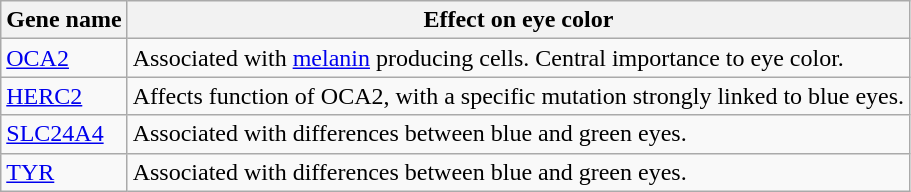<table class="wikitable">
<tr>
<th>Gene name</th>
<th>Effect on eye color</th>
</tr>
<tr>
<td><a href='#'>OCA2</a></td>
<td>Associated with <a href='#'>melanin</a> producing cells. Central importance to eye color.</td>
</tr>
<tr>
<td><a href='#'>HERC2</a></td>
<td>Affects function of OCA2, with a specific mutation strongly linked to blue eyes.</td>
</tr>
<tr>
<td><a href='#'>SLC24A4</a></td>
<td>Associated with differences between blue and green eyes.</td>
</tr>
<tr>
<td><a href='#'>TYR</a></td>
<td>Associated with differences between blue and green eyes.</td>
</tr>
</table>
